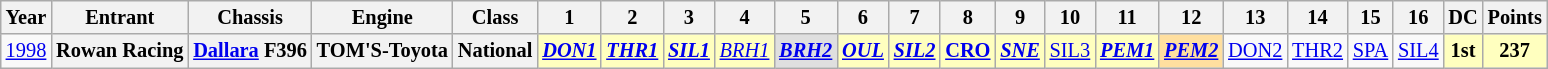<table class="wikitable" style="text-align:center; font-size:85%">
<tr>
<th>Year</th>
<th>Entrant</th>
<th>Chassis</th>
<th>Engine</th>
<th>Class</th>
<th>1</th>
<th>2</th>
<th>3</th>
<th>4</th>
<th>5</th>
<th>6</th>
<th>7</th>
<th>8</th>
<th>9</th>
<th>10</th>
<th>11</th>
<th>12</th>
<th>13</th>
<th>14</th>
<th>15</th>
<th>16</th>
<th>DC</th>
<th>Points</th>
</tr>
<tr>
<td><a href='#'>1998</a></td>
<th nowrap>Rowan Racing</th>
<th nowrap><a href='#'>Dallara</a> F396</th>
<th nowrap>TOM'S-Toyota</th>
<th nowrap>National</th>
<td style="background:#FFFFBF;"><strong><em><a href='#'>DON1</a><br></em></strong></td>
<td style="background:#FFFFBF;"><strong><em><a href='#'>THR1</a><br></em></strong></td>
<td style="background:#FFFFBF;"><strong><em><a href='#'>SIL1</a><br></em></strong></td>
<td style="background:#FFFFBF;"><em><a href='#'>BRH1</a><br></em></td>
<td style="background:#DFDFDF;"><strong><em><a href='#'>BRH2</a><br></em></strong></td>
<td style="background:#FFFFBF;"><strong><em><a href='#'>OUL</a><br></em></strong></td>
<td style="background:#FFFFBF;"><strong><em><a href='#'>SIL2</a><br></em></strong></td>
<td style="background:#FFFFBF;"><strong><a href='#'>CRO</a><br></strong></td>
<td style="background:#FFFFBF;"><strong><em><a href='#'>SNE</a><br></em></strong></td>
<td style="background:#FFFFBF;"><a href='#'>SIL3</a><br></td>
<td style="background:#FFFFBF;"><strong><em><a href='#'>PEM1</a><br></em></strong></td>
<td style="background:#FFDF9F;"><strong><em><a href='#'>PEM2</a><br></em></strong></td>
<td><a href='#'>DON2</a></td>
<td><a href='#'>THR2</a></td>
<td><a href='#'>SPA</a></td>
<td><a href='#'>SIL4</a></td>
<th style="background:#FFFFBF;"><strong>1st</strong></th>
<th style="background:#FFFFBF;">237</th>
</tr>
</table>
